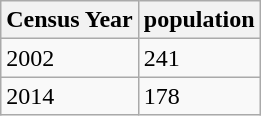<table class="wikitable">
<tr>
<th>Census Year</th>
<th>population</th>
</tr>
<tr>
<td>2002</td>
<td>241</td>
</tr>
<tr>
<td>2014</td>
<td>178 </td>
</tr>
</table>
